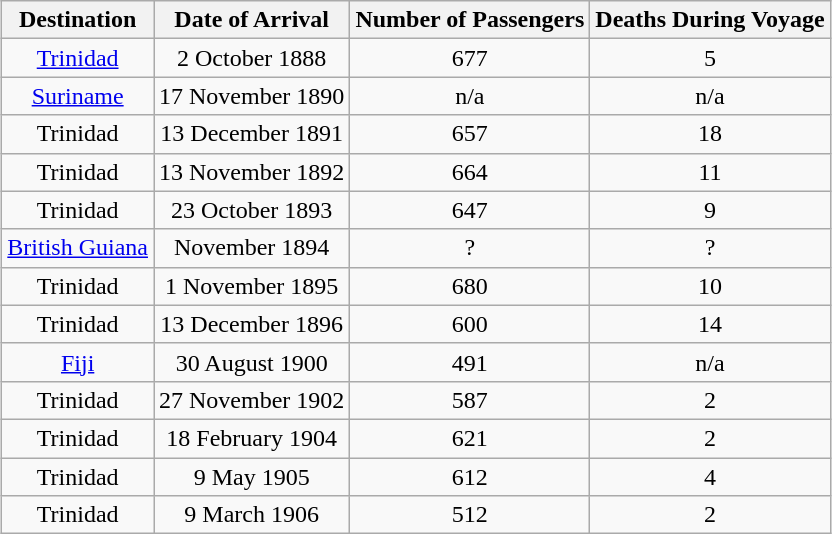<table class="wikitable" style="text-align:center; margin:0.5em auto">
<tr>
<th>Destination</th>
<th>Date of Arrival</th>
<th>Number of Passengers</th>
<th>Deaths During Voyage</th>
</tr>
<tr>
<td><a href='#'>Trinidad</a></td>
<td>2 October 1888</td>
<td>677</td>
<td>5</td>
</tr>
<tr>
<td><a href='#'>Suriname</a></td>
<td>17 November 1890</td>
<td>n/a</td>
<td>n/a</td>
</tr>
<tr>
<td>Trinidad</td>
<td>13 December 1891</td>
<td>657</td>
<td>18</td>
</tr>
<tr>
<td>Trinidad</td>
<td>13 November 1892</td>
<td>664</td>
<td>11</td>
</tr>
<tr>
<td>Trinidad</td>
<td>23 October 1893</td>
<td>647</td>
<td>9</td>
</tr>
<tr>
<td><a href='#'>British Guiana</a></td>
<td>November 1894</td>
<td>?</td>
<td>?</td>
</tr>
<tr>
<td>Trinidad</td>
<td>1 November 1895</td>
<td>680</td>
<td>10</td>
</tr>
<tr>
<td>Trinidad</td>
<td>13 December 1896</td>
<td>600</td>
<td>14</td>
</tr>
<tr>
<td><a href='#'>Fiji</a></td>
<td>30 August 1900</td>
<td>491</td>
<td>n/a</td>
</tr>
<tr>
<td>Trinidad</td>
<td>27 November 1902</td>
<td>587</td>
<td>2</td>
</tr>
<tr>
<td>Trinidad</td>
<td>18 February 1904</td>
<td>621</td>
<td>2</td>
</tr>
<tr>
<td>Trinidad</td>
<td>9 May 1905</td>
<td>612</td>
<td>4</td>
</tr>
<tr>
<td>Trinidad</td>
<td>9 March 1906</td>
<td>512</td>
<td>2</td>
</tr>
</table>
